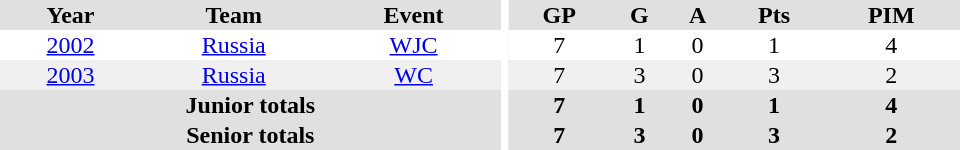<table border="0" cellpadding="1" cellspacing="0" ID="Table3" style="text-align:center; width:40em">
<tr bgcolor="#e0e0e0">
<th>Year</th>
<th>Team</th>
<th>Event</th>
<th rowspan="102" bgcolor="#ffffff"></th>
<th>GP</th>
<th>G</th>
<th>A</th>
<th>Pts</th>
<th>PIM</th>
</tr>
<tr>
<td><a href='#'>2002</a></td>
<td><a href='#'>Russia</a></td>
<td><a href='#'>WJC</a></td>
<td>7</td>
<td>1</td>
<td>0</td>
<td>1</td>
<td>4</td>
</tr>
<tr bgcolor="#f0f0f0">
<td><a href='#'>2003</a></td>
<td><a href='#'>Russia</a></td>
<td><a href='#'>WC</a></td>
<td>7</td>
<td>3</td>
<td>0</td>
<td>3</td>
<td>2</td>
</tr>
<tr bgcolor="#e0e0e0">
<th colspan="3">Junior totals</th>
<th>7</th>
<th>1</th>
<th>0</th>
<th>1</th>
<th>4</th>
</tr>
<tr bgcolor="#e0e0e0">
<th colspan="3">Senior totals</th>
<th>7</th>
<th>3</th>
<th>0</th>
<th>3</th>
<th>2</th>
</tr>
</table>
